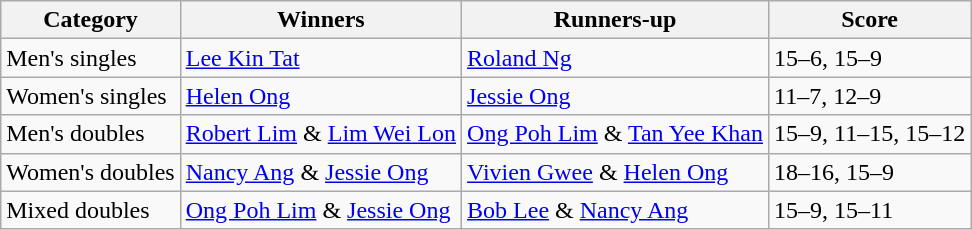<table class="wikitable">
<tr>
<th>Category</th>
<th>Winners</th>
<th>Runners-up</th>
<th>Score</th>
</tr>
<tr>
<td>Men's singles</td>
<td> <a href='#'>Lee Kin Tat</a></td>
<td> <a href='#'>Roland Ng</a></td>
<td>15–6, 15–9</td>
</tr>
<tr>
<td>Women's singles</td>
<td> <a href='#'>Helen Ong</a></td>
<td> <a href='#'>Jessie Ong</a></td>
<td>11–7, 12–9</td>
</tr>
<tr>
<td>Men's doubles</td>
<td> <a href='#'>Robert Lim</a> & <a href='#'>Lim Wei Lon</a></td>
<td> <a href='#'>Ong Poh Lim</a> &  <a href='#'>Tan Yee Khan</a></td>
<td>15–9, 11–15, 15–12</td>
</tr>
<tr>
<td>Women's doubles</td>
<td> <a href='#'>Nancy Ang</a> & <a href='#'>Jessie Ong</a></td>
<td> <a href='#'>Vivien Gwee</a> & <a href='#'>Helen Ong</a></td>
<td>18–16, 15–9</td>
</tr>
<tr>
<td>Mixed doubles</td>
<td> <a href='#'>Ong Poh Lim</a> & <a href='#'>Jessie Ong</a></td>
<td> <a href='#'>Bob Lee</a> & <a href='#'>Nancy Ang</a></td>
<td>15–9, 15–11</td>
</tr>
</table>
